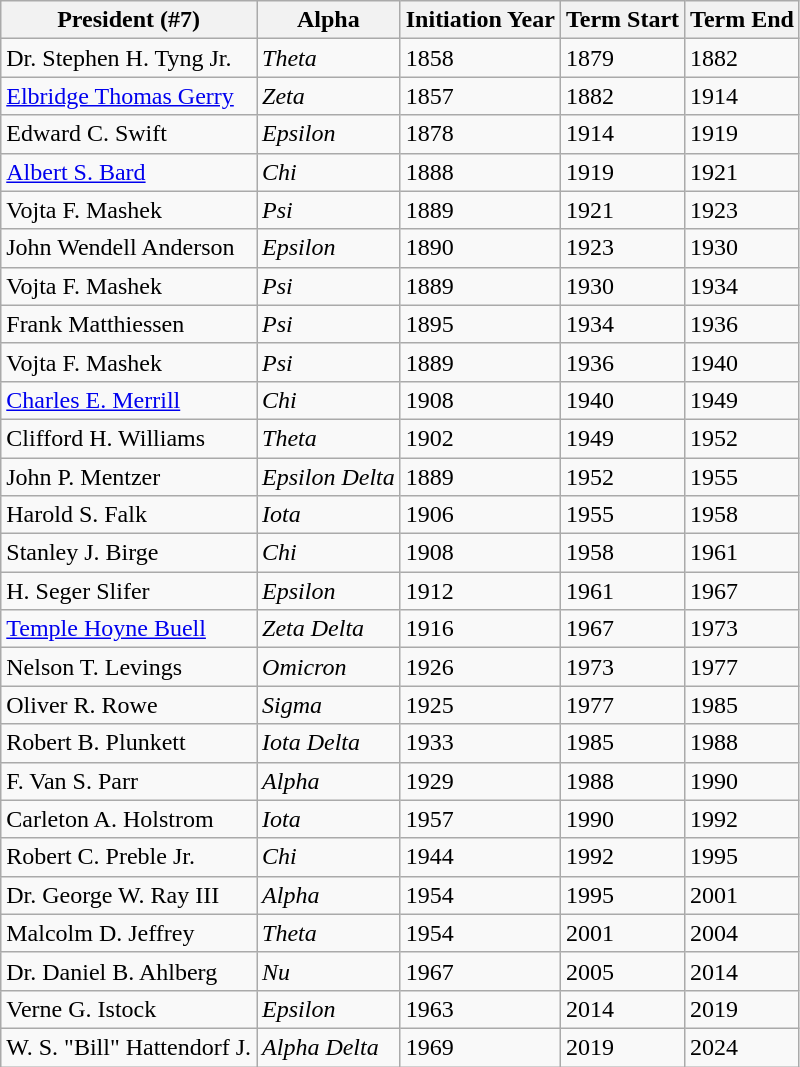<table class="wikitable sortable">
<tr>
<th>President (#7)</th>
<th>Alpha</th>
<th>Initiation Year</th>
<th>Term Start</th>
<th>Term End</th>
</tr>
<tr>
<td>Dr. Stephen H. Tyng Jr.</td>
<td><em>Theta</em></td>
<td>1858</td>
<td>1879</td>
<td>1882</td>
</tr>
<tr>
<td><a href='#'>Elbridge Thomas Gerry</a></td>
<td><em>Zeta</em></td>
<td>1857</td>
<td>1882</td>
<td>1914</td>
</tr>
<tr>
<td>Edward C. Swift</td>
<td><em>Epsilon</em></td>
<td>1878</td>
<td>1914</td>
<td>1919</td>
</tr>
<tr>
<td><a href='#'>Albert S. Bard</a></td>
<td><em>Chi</em></td>
<td>1888</td>
<td>1919</td>
<td>1921</td>
</tr>
<tr>
<td>Vojta F. Mashek</td>
<td><em>Psi</em></td>
<td>1889</td>
<td>1921</td>
<td>1923</td>
</tr>
<tr>
<td>John Wendell Anderson</td>
<td><em>Epsilon</em></td>
<td>1890</td>
<td>1923</td>
<td>1930</td>
</tr>
<tr>
<td>Vojta F. Mashek</td>
<td><em>Psi</em></td>
<td>1889</td>
<td>1930</td>
<td>1934</td>
</tr>
<tr>
<td>Frank Matthiessen</td>
<td><em>Psi</em></td>
<td>1895</td>
<td>1934</td>
<td>1936</td>
</tr>
<tr>
<td>Vojta F. Mashek</td>
<td><em>Psi</em></td>
<td>1889</td>
<td>1936</td>
<td>1940</td>
</tr>
<tr>
<td><a href='#'>Charles E. Merrill</a></td>
<td><em>Chi</em></td>
<td>1908</td>
<td>1940</td>
<td>1949</td>
</tr>
<tr>
<td>Clifford H. Williams</td>
<td><em>Theta</em></td>
<td>1902</td>
<td>1949</td>
<td>1952</td>
</tr>
<tr>
<td>John P. Mentzer</td>
<td><em>Epsilon Delta</em></td>
<td>1889</td>
<td>1952</td>
<td>1955</td>
</tr>
<tr>
<td>Harold S. Falk</td>
<td><em>Iota</em></td>
<td>1906</td>
<td>1955</td>
<td>1958</td>
</tr>
<tr>
<td>Stanley J. Birge</td>
<td><em>Chi</em></td>
<td>1908</td>
<td>1958</td>
<td>1961</td>
</tr>
<tr>
<td>H. Seger Slifer</td>
<td><em>Epsilon</em></td>
<td>1912</td>
<td>1961</td>
<td>1967</td>
</tr>
<tr>
<td><a href='#'>Temple Hoyne Buell</a></td>
<td><em>Zeta Delta</em></td>
<td>1916</td>
<td>1967</td>
<td>1973</td>
</tr>
<tr>
<td>Nelson T. Levings</td>
<td><em>Omicron</em></td>
<td>1926</td>
<td>1973</td>
<td>1977</td>
</tr>
<tr>
<td>Oliver R. Rowe</td>
<td><em>Sigma</em></td>
<td>1925</td>
<td>1977</td>
<td>1985</td>
</tr>
<tr>
<td>Robert B. Plunkett</td>
<td><em>Iota Delta</em></td>
<td>1933</td>
<td>1985</td>
<td>1988</td>
</tr>
<tr>
<td>F. Van S. Parr</td>
<td><em>Alpha</em></td>
<td>1929</td>
<td>1988</td>
<td>1990</td>
</tr>
<tr>
<td>Carleton A. Holstrom</td>
<td><em>Iota</em></td>
<td>1957</td>
<td>1990</td>
<td>1992</td>
</tr>
<tr>
<td>Robert C. Preble Jr.</td>
<td><em>Chi</em></td>
<td>1944</td>
<td>1992</td>
<td>1995</td>
</tr>
<tr>
<td>Dr. George W. Ray III</td>
<td><em>Alpha</em></td>
<td>1954</td>
<td>1995</td>
<td>2001</td>
</tr>
<tr>
<td>Malcolm D. Jeffrey</td>
<td><em>Theta</em></td>
<td>1954</td>
<td>2001</td>
<td>2004</td>
</tr>
<tr>
<td>Dr. Daniel B. Ahlberg</td>
<td><em>Nu</em></td>
<td>1967</td>
<td>2005</td>
<td>2014</td>
</tr>
<tr>
<td>Verne G. Istock</td>
<td><em>Epsilon</em></td>
<td>1963</td>
<td>2014</td>
<td>2019</td>
</tr>
<tr>
<td>W. S. "Bill" Hattendorf J.</td>
<td><em>Alpha Delta</em></td>
<td>1969</td>
<td>2019</td>
<td>2024</td>
</tr>
</table>
